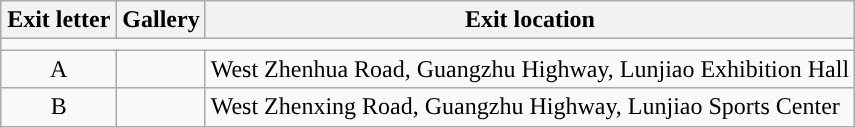<table class="wikitable">
<tr>
<th colspan=2 style="width:70px">Exit letter</th>
<th>Gallery</th>
<th>Exit location</th>
</tr>
<tr style="background:#">
<td colspan="4"></td>
</tr>
<tr>
<td colspan=2 align=center>A</td>
<td></td>
<td>West Zhenhua Road, Guangzhu Highway, Lunjiao Exhibition Hall</td>
</tr>
<tr>
<td colspan=2 align=center>B</td>
<td></td>
<td>West Zhenxing Road, Guangzhu Highway, Lunjiao Sports Center</td>
</tr>
</table>
